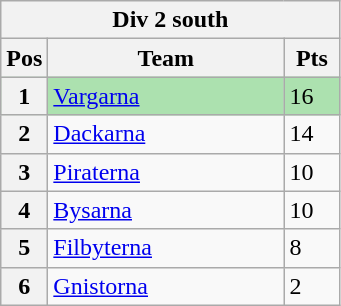<table class="wikitable">
<tr>
<th colspan="3">Div 2 south</th>
</tr>
<tr>
<th width=20>Pos</th>
<th width=150>Team</th>
<th width=30>Pts</th>
</tr>
<tr style="background:#ACE1AF;">
<th>1</th>
<td><a href='#'>Vargarna</a></td>
<td>16</td>
</tr>
<tr>
<th>2</th>
<td><a href='#'>Dackarna</a></td>
<td>14</td>
</tr>
<tr>
<th>3</th>
<td><a href='#'>Piraterna</a></td>
<td>10</td>
</tr>
<tr>
<th>4</th>
<td><a href='#'>Bysarna</a></td>
<td>10</td>
</tr>
<tr>
<th>5</th>
<td><a href='#'>Filbyterna</a></td>
<td>8</td>
</tr>
<tr>
<th>6</th>
<td><a href='#'>Gnistorna</a></td>
<td>2</td>
</tr>
</table>
